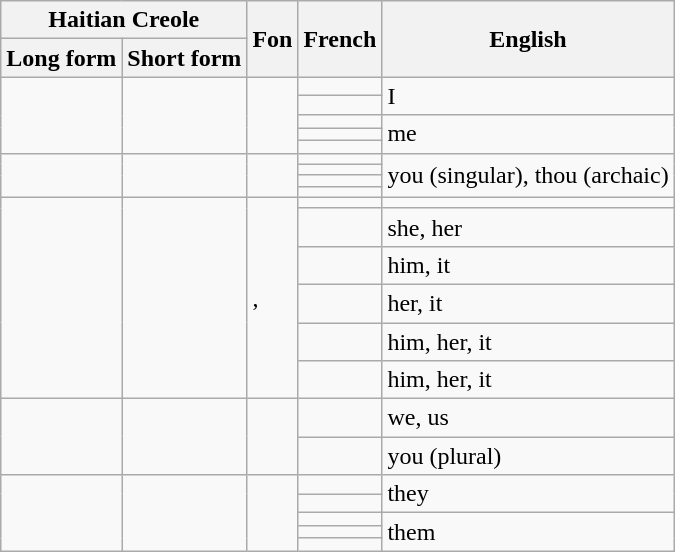<table class="wikitable">
<tr>
<th colspan="2" scope="col">Haitian Creole</th>
<th rowspan="2" scope="col">Fon</th>
<th rowspan="2" scope="col">French</th>
<th rowspan="2" scope="col">English</th>
</tr>
<tr>
<th scope="col">Long form</th>
<th scope="col">Short form</th>
</tr>
<tr>
<td rowspan="5"></td>
<td rowspan="5"></td>
<td rowspan="5"></td>
<td></td>
<td rowspan="2">I</td>
</tr>
<tr>
<td></td>
</tr>
<tr>
<td></td>
<td rowspan="3">me</td>
</tr>
<tr>
<td></td>
</tr>
<tr>
<td></td>
</tr>
<tr>
<td rowspan="4"></td>
<td rowspan="4"></td>
<td rowspan="4"></td>
<td></td>
<td rowspan="4">you (singular), thou (archaic)</td>
</tr>
<tr>
<td></td>
</tr>
<tr>
<td></td>
</tr>
<tr>
<td></td>
</tr>
<tr>
<td rowspan="6"></td>
<td rowspan="6"></td>
<td rowspan="6">, </td>
<td></td>
<td></td>
</tr>
<tr>
<td></td>
<td>she, her</td>
</tr>
<tr>
<td></td>
<td>him, it</td>
</tr>
<tr>
<td></td>
<td>her, it</td>
</tr>
<tr>
<td></td>
<td>him, her, it</td>
</tr>
<tr>
<td></td>
<td>him, her, it</td>
</tr>
<tr>
<td rowspan="2"></td>
<td rowspan="2"></td>
<td rowspan="2"></td>
<td></td>
<td>we, us</td>
</tr>
<tr>
<td></td>
<td>you (plural)</td>
</tr>
<tr>
<td rowspan="5"></td>
<td rowspan="5"></td>
<td rowspan="5"></td>
<td></td>
<td rowspan="2">they</td>
</tr>
<tr>
<td></td>
</tr>
<tr>
<td></td>
<td rowspan="3">them</td>
</tr>
<tr>
<td></td>
</tr>
<tr>
<td></td>
</tr>
</table>
